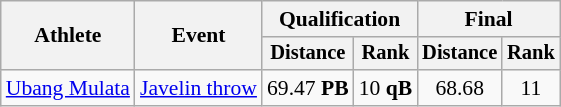<table class="wikitable" style="font-size:90%">
<tr>
<th rowspan=2>Athlete</th>
<th rowspan=2>Event</th>
<th colspan=2>Qualification</th>
<th colspan=2>Final</th>
</tr>
<tr style="font-size:95%">
<th>Distance</th>
<th>Rank</th>
<th>Distance</th>
<th>Rank</th>
</tr>
<tr align=center>
<td align=left><a href='#'>Ubang Mulata</a></td>
<td align=left><a href='#'>Javelin throw</a></td>
<td>69.47 <strong>PB</strong></td>
<td>10 <strong>qB</strong></td>
<td>68.68</td>
<td>11</td>
</tr>
</table>
